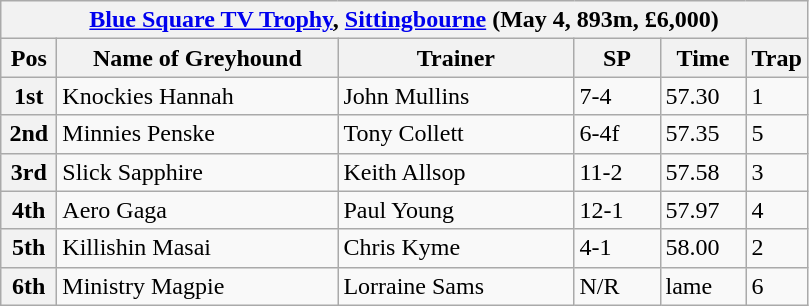<table class="wikitable">
<tr>
<th colspan="6"><a href='#'>Blue Square TV Trophy</a>, <a href='#'>Sittingbourne</a> (May 4, 893m, £6,000)</th>
</tr>
<tr>
<th width=30>Pos</th>
<th width=180>Name of Greyhound</th>
<th width=150>Trainer</th>
<th width=50>SP</th>
<th width=50>Time</th>
<th width=30>Trap</th>
</tr>
<tr>
<th>1st</th>
<td>Knockies Hannah</td>
<td>John Mullins</td>
<td>7-4</td>
<td>57.30</td>
<td>1</td>
</tr>
<tr>
<th>2nd</th>
<td>Minnies Penske</td>
<td>Tony Collett</td>
<td>6-4f</td>
<td>57.35</td>
<td>5</td>
</tr>
<tr>
<th>3rd</th>
<td>Slick Sapphire</td>
<td>Keith Allsop</td>
<td>11-2</td>
<td>57.58</td>
<td>3</td>
</tr>
<tr>
<th>4th</th>
<td>Aero Gaga</td>
<td>Paul Young</td>
<td>12-1</td>
<td>57.97</td>
<td>4</td>
</tr>
<tr>
<th>5th</th>
<td>Killishin Masai</td>
<td>Chris Kyme</td>
<td>4-1</td>
<td>58.00</td>
<td>2</td>
</tr>
<tr>
<th>6th</th>
<td>Ministry Magpie</td>
<td>Lorraine Sams</td>
<td>N/R</td>
<td>lame</td>
<td>6</td>
</tr>
</table>
